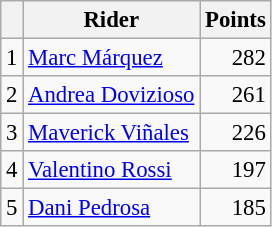<table class="wikitable" style="font-size: 95%;">
<tr>
<th></th>
<th>Rider</th>
<th>Points</th>
</tr>
<tr>
<td align=center>1</td>
<td> <a href='#'>Marc Márquez</a></td>
<td align=right>282</td>
</tr>
<tr>
<td align=center>2</td>
<td> <a href='#'>Andrea Dovizioso</a></td>
<td align=right>261</td>
</tr>
<tr>
<td align=center>3</td>
<td> <a href='#'>Maverick Viñales</a></td>
<td align=right>226</td>
</tr>
<tr>
<td align=center>4</td>
<td> <a href='#'>Valentino Rossi</a></td>
<td align=right>197</td>
</tr>
<tr>
<td align=center>5</td>
<td> <a href='#'>Dani Pedrosa</a></td>
<td align=right>185</td>
</tr>
</table>
